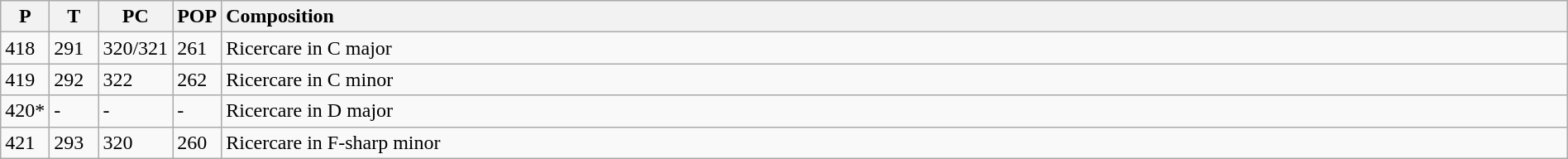<table class="wikitable" width="100%">
<tr>
<th width="32">P</th>
<th width="32">T</th>
<th width="32">PC</th>
<th width="32">POP</th>
<th style="text-align: left;">Composition</th>
</tr>
<tr>
<td>418</td>
<td>291</td>
<td>320/321</td>
<td>261</td>
<td>Ricercare in C major</td>
</tr>
<tr>
<td>419</td>
<td>292</td>
<td>322</td>
<td>262</td>
<td>Ricercare in C minor</td>
</tr>
<tr>
<td>420*</td>
<td>-</td>
<td>-</td>
<td>-</td>
<td>Ricercare in D major</td>
</tr>
<tr>
<td>421</td>
<td>293</td>
<td>320</td>
<td>260</td>
<td>Ricercare in F-sharp minor</td>
</tr>
</table>
